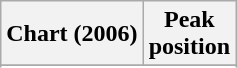<table class="wikitable sortable plainrowheaders" style="text-align:center">
<tr>
<th>Chart (2006)</th>
<th>Peak<br>position</th>
</tr>
<tr>
</tr>
<tr>
</tr>
<tr>
</tr>
<tr>
</tr>
<tr>
</tr>
<tr>
</tr>
<tr>
</tr>
<tr>
</tr>
<tr>
</tr>
<tr>
</tr>
<tr>
</tr>
<tr>
</tr>
<tr>
</tr>
<tr>
</tr>
<tr>
</tr>
<tr>
</tr>
<tr>
</tr>
<tr>
</tr>
<tr>
</tr>
<tr>
</tr>
<tr>
</tr>
<tr>
</tr>
<tr>
</tr>
<tr>
</tr>
<tr>
</tr>
</table>
